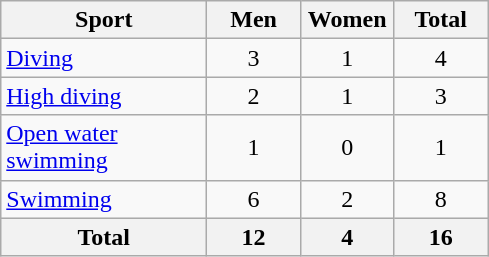<table class="wikitable sortable" style="text-align:center;">
<tr>
<th width=130>Sport</th>
<th width=55>Men</th>
<th width=55>Women</th>
<th width=55>Total</th>
</tr>
<tr>
<td align=left><a href='#'>Diving</a></td>
<td>3</td>
<td>1</td>
<td>4</td>
</tr>
<tr>
<td align=left><a href='#'>High diving</a></td>
<td>2</td>
<td>1</td>
<td>3</td>
</tr>
<tr>
<td align=left><a href='#'>Open water swimming</a></td>
<td>1</td>
<td>0</td>
<td>1</td>
</tr>
<tr>
<td align=left><a href='#'>Swimming</a></td>
<td>6</td>
<td>2</td>
<td>8</td>
</tr>
<tr>
<th>Total</th>
<th>12</th>
<th>4</th>
<th><strong>16</strong></th>
</tr>
</table>
